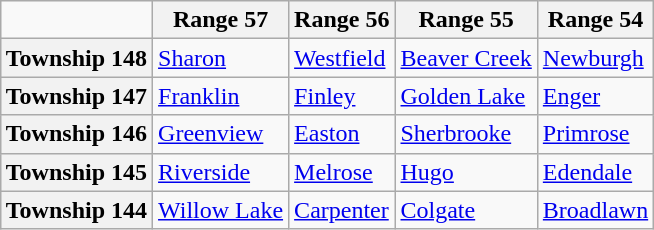<table class="wikitable" style="margin-left: auto; margin-right: auto; border: none;">
<tr>
<td></td>
<th scope="col">Range 57</th>
<th scope="col">Range 56</th>
<th scope="col">Range 55</th>
<th scope="col">Range 54</th>
</tr>
<tr>
<th scope="col">Township 148</th>
<td><a href='#'>Sharon</a></td>
<td><a href='#'>Westfield</a></td>
<td><a href='#'>Beaver Creek</a></td>
<td><a href='#'>Newburgh</a></td>
</tr>
<tr>
<th scope="col">Township 147</th>
<td><a href='#'>Franklin</a></td>
<td><a href='#'>Finley</a></td>
<td><a href='#'>Golden Lake</a></td>
<td><a href='#'>Enger</a></td>
</tr>
<tr>
<th scope="col">Township 146</th>
<td><a href='#'>Greenview</a></td>
<td><a href='#'>Easton</a></td>
<td><a href='#'>Sherbrooke</a></td>
<td><a href='#'>Primrose</a></td>
</tr>
<tr>
<th scope="col">Township 145</th>
<td><a href='#'>Riverside</a></td>
<td><a href='#'>Melrose</a></td>
<td><a href='#'>Hugo</a></td>
<td><a href='#'>Edendale</a></td>
</tr>
<tr>
<th scope="col">Township 144</th>
<td><a href='#'>Willow Lake</a></td>
<td><a href='#'>Carpenter</a></td>
<td><a href='#'>Colgate</a></td>
<td><a href='#'>Broadlawn</a></td>
</tr>
</table>
